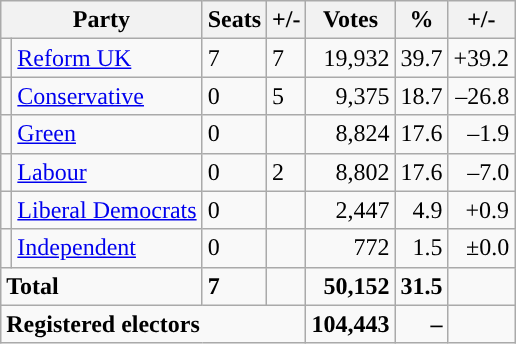<table class="wikitable sortable">
<tr>
<th colspan="2">Party</th>
<th>Seats</th>
<th>+/-</th>
<th>Votes</th>
<th>%</th>
<th>+/-</th>
</tr>
<tr>
<td style="background-color: "></td>
<td><a href='#'>Reform UK</a></td>
<td>7</td>
<td> 7</td>
<td style="text-align:right;">19,932</td>
<td style="text-align:right;">39.7</td>
<td style="text-align:right;">+39.2</td>
</tr>
<tr>
<td style="background-color: "></td>
<td><a href='#'>Conservative</a></td>
<td>0</td>
<td> 5</td>
<td style="text-align:right;">9,375</td>
<td style="text-align:right;">18.7</td>
<td style="text-align:right;">–26.8</td>
</tr>
<tr>
<td style="background-color: "></td>
<td><a href='#'>Green</a></td>
<td>0</td>
<td></td>
<td style="text-align:right;">8,824</td>
<td style="text-align:right;">17.6</td>
<td style="text-align:right;">–1.9</td>
</tr>
<tr>
<td style="background-color: "></td>
<td><a href='#'>Labour</a></td>
<td>0</td>
<td> 2</td>
<td style="text-align:right;">8,802</td>
<td style="text-align:right;">17.6</td>
<td style="text-align:right;">–7.0</td>
</tr>
<tr>
<td style="background-color: "></td>
<td><a href='#'>Liberal Democrats</a></td>
<td>0</td>
<td></td>
<td style="text-align:right;">2,447</td>
<td style="text-align:right;">4.9</td>
<td style="text-align:right;">+0.9</td>
</tr>
<tr>
<td style="background-color: "></td>
<td><a href='#'>Independent</a></td>
<td>0</td>
<td></td>
<td style="text-align:right;">772</td>
<td style="text-align:right;">1.5</td>
<td style="text-align:right;">±0.0</td>
</tr>
<tr>
<td colspan="2"><strong>Total</strong></td>
<td><strong>7</strong></td>
<td></td>
<td style="text-align:right;"><strong>50,152</strong></td>
<td style="text-align:right;"><strong>31.5</strong></td>
<td style="text-align:right;"></td>
</tr>
<tr>
<td colspan="4"><strong>Registered electors</strong></td>
<td style="text-align:right;"><strong>104,443</strong></td>
<td style="text-align:right;"><strong>–</strong></td>
<td style="text-align:right;"></td>
</tr>
</table>
